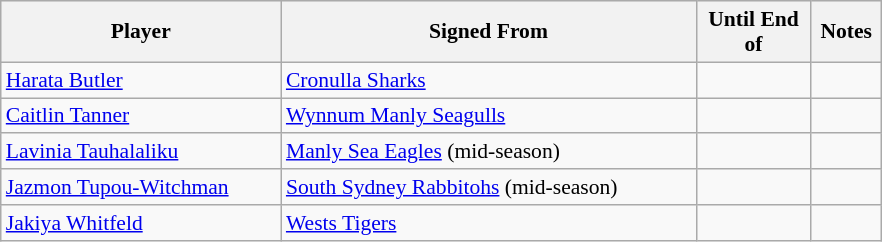<table class="wikitable" style="font-size:90%">
<tr bgcolor="#efefef">
<th width="180">Player</th>
<th width="270">Signed From</th>
<th width="70">Until End of</th>
<th width="40">Notes</th>
</tr>
<tr>
<td><a href='#'>Harata Butler</a></td>
<td> <a href='#'>Cronulla Sharks</a></td>
<td></td>
<td></td>
</tr>
<tr>
<td><a href='#'>Caitlin Tanner</a></td>
<td> <a href='#'>Wynnum Manly Seagulls</a></td>
<td></td>
<td></td>
</tr>
<tr>
<td><a href='#'>Lavinia Tauhalaliku</a></td>
<td> <a href='#'>Manly Sea Eagles</a> (mid-season)</td>
<td></td>
<td></td>
</tr>
<tr>
<td><a href='#'>Jazmon Tupou-Witchman</a></td>
<td> <a href='#'>South Sydney Rabbitohs</a> (mid-season)</td>
<td></td>
<td></td>
</tr>
<tr>
<td><a href='#'>Jakiya Whitfeld</a></td>
<td> <a href='#'>Wests Tigers</a></td>
<td></td>
<td></td>
</tr>
</table>
